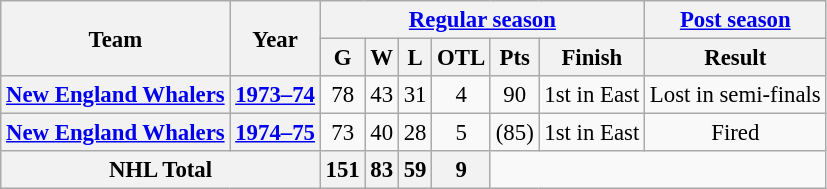<table class="wikitable" style="font-size: 95%; text-align:center;">
<tr>
<th rowspan="2">Team</th>
<th rowspan="2">Year</th>
<th colspan="6"><a href='#'>Regular season</a></th>
<th><a href='#'>Post season</a></th>
</tr>
<tr>
<th>G</th>
<th>W</th>
<th>L</th>
<th>OTL</th>
<th>Pts</th>
<th>Finish</th>
<th>Result</th>
</tr>
<tr>
<th><a href='#'>New England Whalers</a></th>
<th><a href='#'>1973–74</a></th>
<td>78</td>
<td>43</td>
<td>31</td>
<td>4</td>
<td>90</td>
<td>1st in East</td>
<td>Lost in semi-finals</td>
</tr>
<tr>
<th><a href='#'>New England Whalers</a></th>
<th><a href='#'>1974–75</a></th>
<td>73</td>
<td>40</td>
<td>28</td>
<td>5</td>
<td>(85)</td>
<td>1st in East</td>
<td>Fired</td>
</tr>
<tr>
<th colspan="2">NHL Total</th>
<th>151</th>
<th>83</th>
<th>59</th>
<th>9</th>
</tr>
</table>
